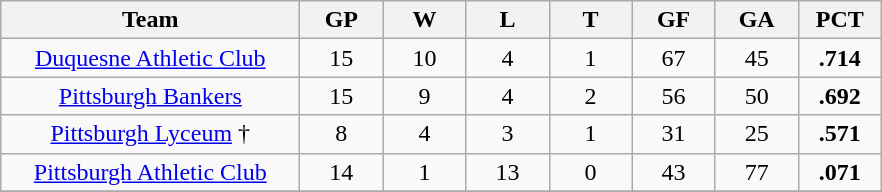<table class="wikitable" style="text-align:center;">
<tr>
<th style="width:12em">Team</th>
<th style="width:3em">GP</th>
<th style="width:3em">W</th>
<th style="width:3em">L</th>
<th style="width:3em">T</th>
<th style="width:3em">GF</th>
<th style="width:3em">GA</th>
<th style="width:3em">PCT</th>
</tr>
<tr>
<td><a href='#'>Duquesne Athletic Club</a></td>
<td>15</td>
<td>10</td>
<td>4</td>
<td>1</td>
<td>67</td>
<td>45</td>
<td><strong>.714 </strong></td>
</tr>
<tr>
<td><a href='#'>Pittsburgh Bankers</a></td>
<td>15</td>
<td>9</td>
<td>4</td>
<td>2</td>
<td>56</td>
<td>50</td>
<td><strong>.692</strong></td>
</tr>
<tr>
<td><a href='#'>Pittsburgh Lyceum</a> †</td>
<td>8</td>
<td>4</td>
<td>3</td>
<td>1</td>
<td>31</td>
<td>25</td>
<td><strong>.571</strong></td>
</tr>
<tr>
<td><a href='#'>Pittsburgh Athletic Club</a></td>
<td>14</td>
<td>1</td>
<td>13</td>
<td>0</td>
<td>43</td>
<td>77</td>
<td><strong>.071</strong></td>
</tr>
<tr>
</tr>
</table>
